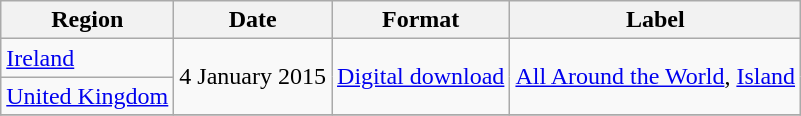<table class="wikitable">
<tr>
<th>Region</th>
<th>Date</th>
<th>Format</th>
<th>Label</th>
</tr>
<tr>
<td><a href='#'>Ireland</a></td>
<td rowspan="2">4 January 2015</td>
<td rowspan="2"><a href='#'>Digital download</a></td>
<td rowspan="2"><a href='#'>All Around the World</a>, <a href='#'>Island</a></td>
</tr>
<tr>
<td><a href='#'>United Kingdom</a></td>
</tr>
<tr>
</tr>
</table>
